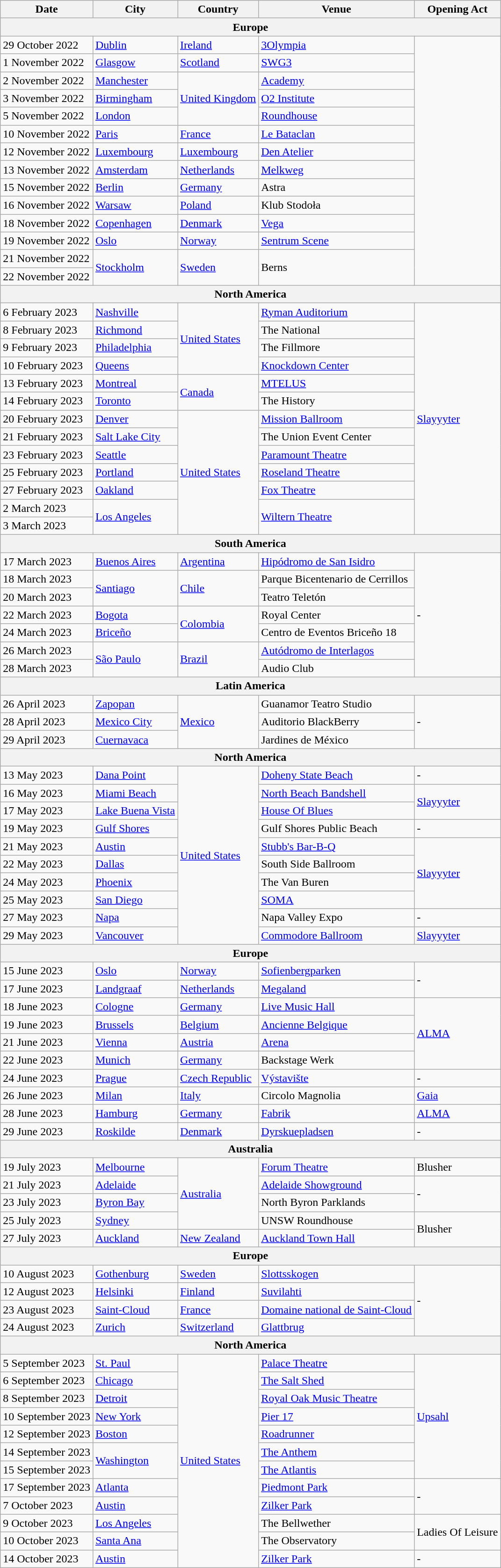<table class="wikitable">
<tr>
<th>Date</th>
<th>City</th>
<th>Country</th>
<th>Venue</th>
<th>Opening Act</th>
</tr>
<tr>
<th colspan="5">Europe</th>
</tr>
<tr>
<td>29 October 2022</td>
<td><a href='#'>Dublin</a></td>
<td><a href='#'>Ireland</a></td>
<td><a href='#'>3Olympia</a></td>
<td rowspan="14"></td>
</tr>
<tr>
<td>1 November 2022</td>
<td><a href='#'>Glasgow</a></td>
<td><a href='#'>Scotland</a></td>
<td><a href='#'>SWG3</a></td>
</tr>
<tr>
<td>2 November 2022</td>
<td><a href='#'>Manchester</a></td>
<td rowspan="3"><a href='#'>United Kingdom</a></td>
<td><a href='#'>Academy</a></td>
</tr>
<tr>
<td>3 November 2022</td>
<td><a href='#'>Birmingham</a></td>
<td><a href='#'>O2 Institute</a></td>
</tr>
<tr>
<td>5 November 2022</td>
<td><a href='#'>London</a></td>
<td><a href='#'>Roundhouse</a></td>
</tr>
<tr>
<td>10 November 2022</td>
<td><a href='#'>Paris</a></td>
<td><a href='#'>France</a></td>
<td><a href='#'>Le Bataclan</a></td>
</tr>
<tr>
<td>12 November 2022</td>
<td><a href='#'>Luxembourg</a></td>
<td><a href='#'>Luxembourg</a></td>
<td><a href='#'>Den Atelier</a></td>
</tr>
<tr>
<td>13 November 2022</td>
<td><a href='#'>Amsterdam</a></td>
<td><a href='#'>Netherlands</a></td>
<td><a href='#'>Melkweg</a></td>
</tr>
<tr>
<td>15 November 2022</td>
<td><a href='#'>Berlin</a></td>
<td><a href='#'>Germany</a></td>
<td>Astra</td>
</tr>
<tr>
<td>16 November 2022</td>
<td><a href='#'>Warsaw</a></td>
<td><a href='#'>Poland</a></td>
<td>Klub Stodoła</td>
</tr>
<tr>
<td>18 November 2022</td>
<td><a href='#'>Copenhagen</a></td>
<td><a href='#'>Denmark</a></td>
<td><a href='#'>Vega</a></td>
</tr>
<tr>
<td>19 November 2022</td>
<td><a href='#'>Oslo</a></td>
<td><a href='#'>Norway</a></td>
<td><a href='#'>Sentrum Scene</a></td>
</tr>
<tr>
<td>21 November 2022</td>
<td rowspan="2"><a href='#'>Stockholm</a></td>
<td rowspan="2"><a href='#'>Sweden</a></td>
<td rowspan="2">Berns</td>
</tr>
<tr>
<td>22 November 2022</td>
</tr>
<tr>
<th colspan="5">North America</th>
</tr>
<tr>
<td>6 February 2023</td>
<td><a href='#'>Nashville</a></td>
<td rowspan="4"><a href='#'>United States</a></td>
<td><a href='#'>Ryman Auditorium</a></td>
<td rowspan="13"><a href='#'>Slayyyter</a></td>
</tr>
<tr>
<td>8 February 2023</td>
<td><a href='#'>Richmond</a></td>
<td>The National</td>
</tr>
<tr>
<td>9 February 2023</td>
<td><a href='#'>Philadelphia</a></td>
<td>The Fillmore</td>
</tr>
<tr>
<td>10 February 2023</td>
<td><a href='#'>Queens</a></td>
<td><a href='#'>Knockdown Center</a></td>
</tr>
<tr>
<td>13 February 2023</td>
<td><a href='#'>Montreal</a></td>
<td rowspan="2"><a href='#'>Canada</a></td>
<td><a href='#'>MTELUS</a></td>
</tr>
<tr>
<td>14 February 2023</td>
<td><a href='#'>Toronto</a></td>
<td>The History</td>
</tr>
<tr>
<td>20 February 2023</td>
<td><a href='#'>Denver</a></td>
<td rowspan="7"><a href='#'>United States</a></td>
<td><a href='#'>Mission Ballroom</a></td>
</tr>
<tr>
<td>21 February 2023</td>
<td><a href='#'>Salt Lake City</a></td>
<td>The Union Event Center</td>
</tr>
<tr>
<td>23 February 2023</td>
<td><a href='#'>Seattle</a></td>
<td><a href='#'>Paramount Theatre</a></td>
</tr>
<tr>
<td>25 February 2023</td>
<td><a href='#'>Portland</a></td>
<td><a href='#'>Roseland Theatre</a></td>
</tr>
<tr>
<td>27 February 2023</td>
<td><a href='#'>Oakland</a></td>
<td><a href='#'>Fox Theatre</a></td>
</tr>
<tr>
<td>2 March 2023</td>
<td rowspan="2"><a href='#'>Los Angeles</a></td>
<td rowspan="2"><a href='#'>Wiltern Theatre</a></td>
</tr>
<tr>
<td>3 March 2023</td>
</tr>
<tr>
<th colspan="5">South America</th>
</tr>
<tr>
<td>17 March 2023</td>
<td><a href='#'>Buenos Aires</a></td>
<td><a href='#'>Argentina</a></td>
<td><a href='#'>Hipódromo de San Isidro</a></td>
<td rowspan="7">-</td>
</tr>
<tr>
<td>18 March 2023</td>
<td rowspan="2"><a href='#'>Santiago</a></td>
<td rowspan="2"><a href='#'>Chile</a></td>
<td>Parque Bicentenario de Cerrillos</td>
</tr>
<tr>
<td>20 March 2023</td>
<td>Teatro Teletón</td>
</tr>
<tr>
<td>22 March 2023</td>
<td><a href='#'>Bogota</a></td>
<td rowspan="2"><a href='#'>Colombia</a></td>
<td>Royal Center</td>
</tr>
<tr>
<td>24 March 2023</td>
<td><a href='#'>Briceño</a></td>
<td>Centro de Eventos Briceño 18</td>
</tr>
<tr>
<td>26 March 2023</td>
<td rowspan="2"><a href='#'>São Paulo</a></td>
<td rowspan="2"><a href='#'>Brazil</a></td>
<td><a href='#'>Autódromo de Interlagos</a></td>
</tr>
<tr>
<td>28 March 2023</td>
<td>Audio Club</td>
</tr>
<tr>
<th colspan="5">Latin America</th>
</tr>
<tr>
<td>26 April 2023</td>
<td><a href='#'>Zapopan</a></td>
<td rowspan="3"><a href='#'>Mexico</a></td>
<td>Guanamor Teatro Studio</td>
<td rowspan="3">-</td>
</tr>
<tr>
<td>28 April 2023</td>
<td><a href='#'>Mexico City</a></td>
<td>Auditorio BlackBerry</td>
</tr>
<tr>
<td>29 April 2023</td>
<td><a href='#'>Cuernavaca</a></td>
<td>Jardines de México</td>
</tr>
<tr>
<th colspan="5">North America</th>
</tr>
<tr>
<td>13 May 2023</td>
<td><a href='#'>Dana Point</a></td>
<td rowspan="10"><a href='#'>United States</a></td>
<td><a href='#'>Doheny State Beach</a></td>
<td>-</td>
</tr>
<tr>
<td>16 May 2023</td>
<td><a href='#'>Miami Beach</a></td>
<td><a href='#'>North Beach Bandshell</a></td>
<td rowspan="2"><a href='#'>Slayyyter</a></td>
</tr>
<tr>
<td>17 May 2023</td>
<td><a href='#'>Lake Buena Vista</a></td>
<td><a href='#'>House Of Blues</a></td>
</tr>
<tr>
<td>19 May 2023</td>
<td><a href='#'>Gulf Shores</a></td>
<td>Gulf Shores Public Beach</td>
<td>-</td>
</tr>
<tr>
<td>21 May 2023</td>
<td><a href='#'>Austin</a></td>
<td><a href='#'>Stubb's Bar-B-Q</a></td>
<td rowspan="4"><a href='#'>Slayyyter</a></td>
</tr>
<tr>
<td>22 May 2023</td>
<td><a href='#'>Dallas</a></td>
<td>South Side Ballroom</td>
</tr>
<tr>
<td>24 May 2023</td>
<td><a href='#'>Phoenix</a></td>
<td>The Van Buren</td>
</tr>
<tr>
<td>25 May 2023</td>
<td><a href='#'>San Diego</a></td>
<td><a href='#'>SOMA</a></td>
</tr>
<tr>
<td>27 May 2023</td>
<td><a href='#'>Napa</a></td>
<td>Napa Valley Expo</td>
<td>-</td>
</tr>
<tr>
<td>29 May 2023</td>
<td><a href='#'>Vancouver</a></td>
<td><a href='#'>Commodore Ballroom</a></td>
<td><a href='#'>Slayyyter</a></td>
</tr>
<tr>
<th colspan="5">Europe</th>
</tr>
<tr>
<td>15 June 2023</td>
<td><a href='#'>Oslo</a></td>
<td><a href='#'>Norway</a></td>
<td><a href='#'>Sofienbergparken</a></td>
<td rowspan="2">-</td>
</tr>
<tr>
<td>17 June 2023</td>
<td><a href='#'>Landgraaf</a></td>
<td><a href='#'>Netherlands</a></td>
<td><a href='#'>Megaland</a></td>
</tr>
<tr>
<td>18 June 2023</td>
<td><a href='#'>Cologne</a></td>
<td><a href='#'>Germany</a></td>
<td><a href='#'>Live Music Hall</a></td>
<td rowspan="4"><a href='#'>ALMA</a></td>
</tr>
<tr>
<td>19 June 2023</td>
<td><a href='#'>Brussels</a></td>
<td><a href='#'>Belgium</a></td>
<td><a href='#'>Ancienne Belgique</a></td>
</tr>
<tr>
<td>21 June 2023</td>
<td><a href='#'>Vienna</a></td>
<td><a href='#'>Austria</a></td>
<td><a href='#'>Arena</a></td>
</tr>
<tr>
<td>22 June 2023</td>
<td><a href='#'>Munich</a></td>
<td><a href='#'>Germany</a></td>
<td>Backstage Werk</td>
</tr>
<tr>
<td>24 June 2023</td>
<td><a href='#'>Prague</a></td>
<td><a href='#'>Czech Republic</a></td>
<td><a href='#'>Výstavište</a></td>
<td>-</td>
</tr>
<tr>
<td>26 June 2023</td>
<td><a href='#'>Milan</a></td>
<td><a href='#'>Italy</a></td>
<td>Circolo Magnolia</td>
<td rowspan="1"><a href='#'>Gaia</a></td>
</tr>
<tr>
<td>28 June 2023</td>
<td><a href='#'>Hamburg</a></td>
<td><a href='#'>Germany</a></td>
<td><a href='#'>Fabrik</a></td>
<td rowspan="1"><a href='#'>ALMA</a></td>
</tr>
<tr>
<td>29 June 2023</td>
<td><a href='#'>Roskilde</a></td>
<td><a href='#'>Denmark</a></td>
<td><a href='#'>Dyrskuepladsen</a></td>
<td>-</td>
</tr>
<tr>
<th colspan="5">Australia</th>
</tr>
<tr>
<td>19 July 2023</td>
<td><a href='#'>Melbourne</a></td>
<td rowspan="4"><a href='#'>Australia</a></td>
<td><a href='#'>Forum Theatre</a></td>
<td>Blusher</td>
</tr>
<tr>
<td>21 July 2023</td>
<td><a href='#'>Adelaide</a></td>
<td><a href='#'>Adelaide Showground</a></td>
<td rowspan="2">-</td>
</tr>
<tr>
<td>23 July 2023</td>
<td><a href='#'>Byron Bay</a></td>
<td>North Byron Parklands</td>
</tr>
<tr>
<td>25 July 2023</td>
<td><a href='#'>Sydney</a></td>
<td>UNSW Roundhouse</td>
<td rowspan="2">Blusher</td>
</tr>
<tr>
<td>27 July 2023</td>
<td><a href='#'>Auckland</a></td>
<td><a href='#'>New Zealand</a></td>
<td><a href='#'>Auckland Town Hall</a></td>
</tr>
<tr>
<th colspan="5">Europe</th>
</tr>
<tr>
<td>10 August 2023</td>
<td><a href='#'>Gothenburg</a></td>
<td><a href='#'>Sweden</a></td>
<td><a href='#'>Slottsskogen</a></td>
<td rowspan="4">-</td>
</tr>
<tr>
<td>12 August 2023</td>
<td><a href='#'>Helsinki</a></td>
<td><a href='#'>Finland</a></td>
<td><a href='#'>Suvilahti</a></td>
</tr>
<tr>
<td>23 August 2023</td>
<td><a href='#'>Saint-Cloud</a></td>
<td><a href='#'>France</a></td>
<td><a href='#'>Domaine national de Saint-Cloud</a></td>
</tr>
<tr>
<td>24 August 2023</td>
<td><a href='#'>Zurich</a></td>
<td><a href='#'>Switzerland</a></td>
<td><a href='#'>Glattbrug</a></td>
</tr>
<tr>
<th colspan="5">North America</th>
</tr>
<tr>
<td>5 September 2023</td>
<td><a href='#'>St. Paul</a></td>
<td rowspan="12"><a href='#'>United States</a></td>
<td><a href='#'>Palace Theatre</a></td>
<td rowspan="7"><a href='#'>Upsahl</a></td>
</tr>
<tr>
<td>6 September 2023</td>
<td><a href='#'>Chicago</a></td>
<td><a href='#'>The Salt Shed</a></td>
</tr>
<tr>
<td>8 September 2023</td>
<td><a href='#'>Detroit</a></td>
<td><a href='#'>Royal Oak Music Theatre</a></td>
</tr>
<tr>
<td>10 September 2023</td>
<td><a href='#'>New York</a></td>
<td><a href='#'>Pier 17</a></td>
</tr>
<tr>
<td>12 September 2023</td>
<td><a href='#'>Boston</a></td>
<td><a href='#'>Roadrunner</a></td>
</tr>
<tr>
<td>14 September 2023</td>
<td rowspan="2"><a href='#'>Washington</a></td>
<td><a href='#'>The Anthem</a></td>
</tr>
<tr>
<td>15 September 2023</td>
<td><a href='#'>The Atlantis</a></td>
</tr>
<tr>
<td>17 September 2023</td>
<td><a href='#'>Atlanta</a></td>
<td><a href='#'>Piedmont Park</a></td>
<td rowspan="2">-</td>
</tr>
<tr>
<td>7 October 2023</td>
<td><a href='#'>Austin</a></td>
<td><a href='#'>Zilker Park</a></td>
</tr>
<tr>
<td>9 October 2023</td>
<td><a href='#'>Los Angeles</a></td>
<td>The Bellwether</td>
<td rowspan="2">Ladies Of Leisure</td>
</tr>
<tr>
<td>10 October 2023</td>
<td><a href='#'>Santa Ana</a></td>
<td>The Observatory</td>
</tr>
<tr>
<td>14 October 2023</td>
<td><a href='#'>Austin</a></td>
<td><a href='#'>Zilker Park</a></td>
<td>-</td>
</tr>
</table>
